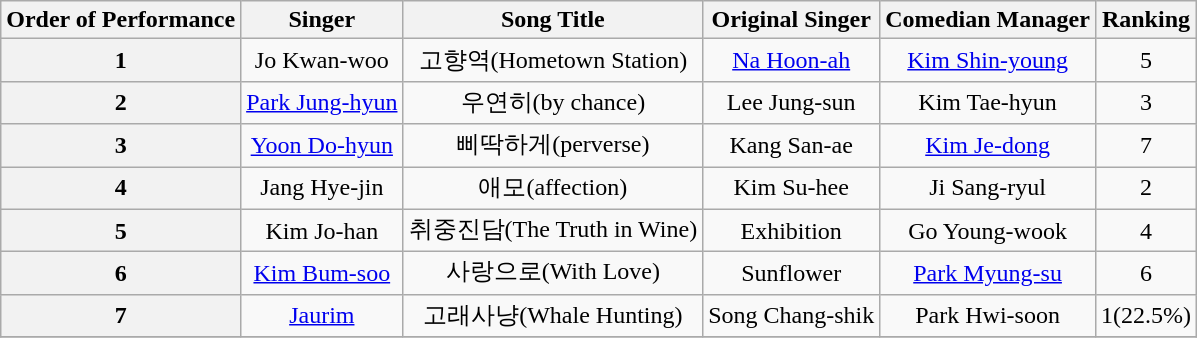<table class="wikitable">
<tr>
<th>Order of Performance</th>
<th>Singer</th>
<th>Song Title</th>
<th>Original Singer</th>
<th>Comedian Manager</th>
<th>Ranking</th>
</tr>
<tr align="center">
<th>1</th>
<td>Jo Kwan-woo</td>
<td>고향역(Hometown Station)</td>
<td><a href='#'>Na Hoon-ah</a></td>
<td><a href='#'>Kim Shin-young</a></td>
<td>5</td>
</tr>
<tr align="center">
<th>2</th>
<td><a href='#'>Park Jung-hyun</a></td>
<td>우연히(by chance)</td>
<td>Lee Jung-sun</td>
<td>Kim Tae-hyun</td>
<td>3</td>
</tr>
<tr align="center">
<th>3</th>
<td><a href='#'>Yoon Do-hyun</a></td>
<td>삐딱하게(perverse)</td>
<td>Kang San-ae</td>
<td><a href='#'>Kim Je-dong</a></td>
<td>7</td>
</tr>
<tr align="center">
<th>4</th>
<td>Jang Hye-jin</td>
<td>애모(affection)</td>
<td>Kim Su-hee</td>
<td>Ji Sang-ryul</td>
<td>2</td>
</tr>
<tr align="center">
<th>5</th>
<td>Kim Jo-han</td>
<td>취중진담(The Truth in Wine)</td>
<td>Exhibition</td>
<td>Go Young-wook</td>
<td>4</td>
</tr>
<tr align="center">
<th>6</th>
<td><a href='#'>Kim Bum-soo</a></td>
<td>사랑으로(With Love)</td>
<td>Sunflower</td>
<td><a href='#'>Park Myung-su</a></td>
<td>6</td>
</tr>
<tr align="center">
<th>7</th>
<td><a href='#'>Jaurim</a></td>
<td>고래사냥(Whale Hunting)</td>
<td>Song Chang-shik</td>
<td>Park Hwi-soon</td>
<td>1(22.5%)</td>
</tr>
<tr>
</tr>
</table>
